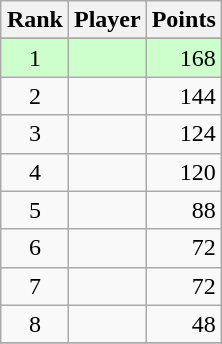<table class="wikitable" style="float:right; text-align:right; margin-left:1em">
<tr>
<th>Rank</th>
<th>Player</th>
<th>Points</th>
</tr>
<tr>
</tr>
<tr style="background-color:#ccffcc">
<td align=center>1</td>
<td style="text-align:left"></td>
<td>168</td>
</tr>
<tr>
<td align=center>2</td>
<td style="text-align:left"></td>
<td>144</td>
</tr>
<tr>
<td align=center>3</td>
<td style="text-align:left"></td>
<td>124</td>
</tr>
<tr>
<td align=center>4</td>
<td style="text-align:left"></td>
<td>120</td>
</tr>
<tr>
<td align=center>5</td>
<td style="text-align:left"></td>
<td>88</td>
</tr>
<tr>
<td align=center>6</td>
<td style="text-align:left"></td>
<td>72</td>
</tr>
<tr>
<td align=center>7</td>
<td style="text-align:left"></td>
<td>72</td>
</tr>
<tr>
<td align=center>8</td>
<td style="text-align:left"></td>
<td>48</td>
</tr>
<tr>
</tr>
</table>
